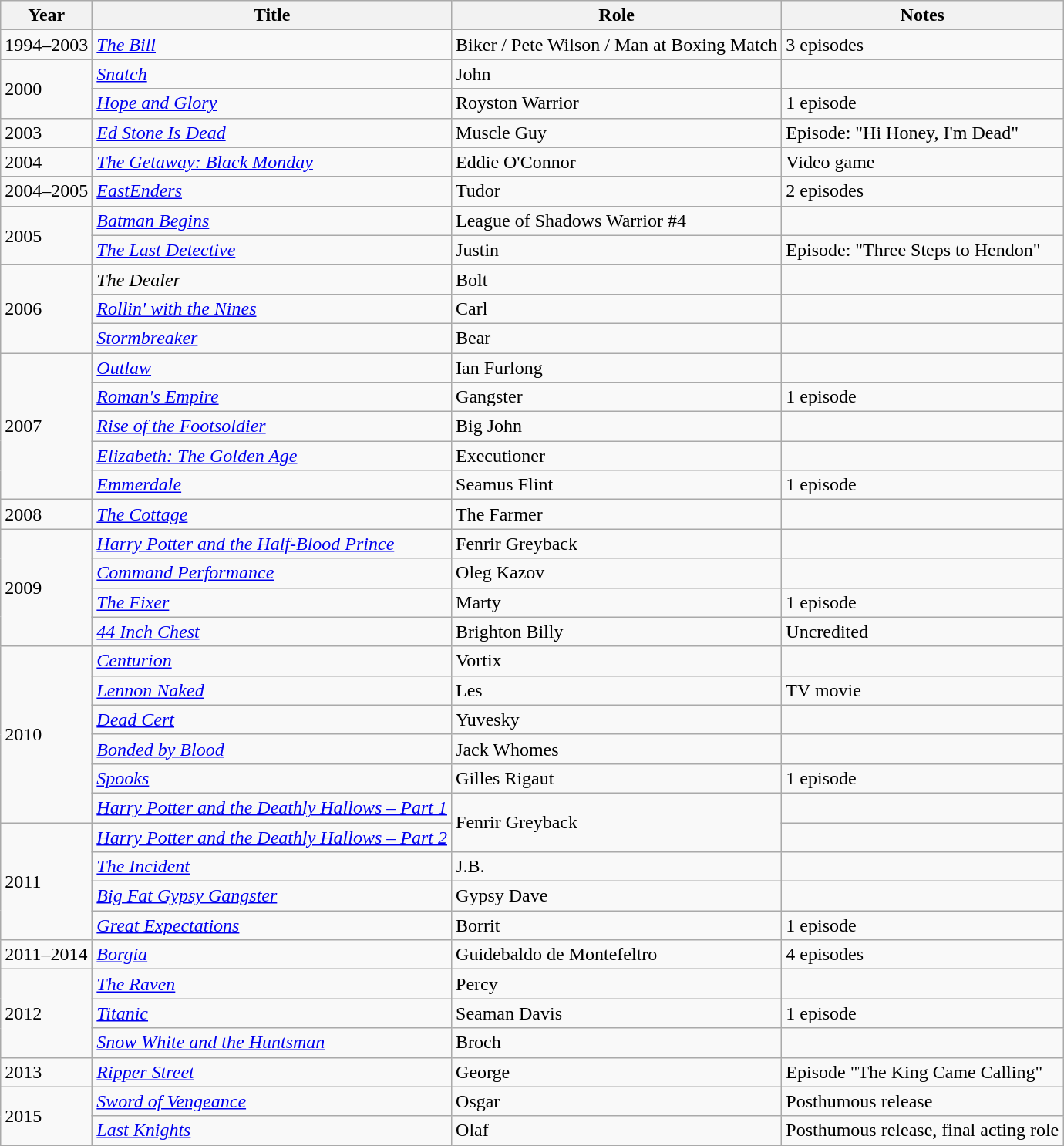<table class="wikitable">
<tr>
<th>Year</th>
<th>Title</th>
<th>Role</th>
<th>Notes</th>
</tr>
<tr>
<td>1994–2003</td>
<td><em><a href='#'>The Bill</a></em></td>
<td>Biker / Pete Wilson / Man at Boxing Match</td>
<td>3 episodes</td>
</tr>
<tr>
<td rowspan=2>2000</td>
<td><em><a href='#'>Snatch</a></em></td>
<td>John</td>
<td></td>
</tr>
<tr>
<td><em><a href='#'>Hope and Glory</a></em></td>
<td>Royston Warrior</td>
<td>1 episode</td>
</tr>
<tr>
<td>2003</td>
<td><em><a href='#'>Ed Stone Is Dead</a></em></td>
<td>Muscle Guy</td>
<td>Episode: "Hi Honey, I'm Dead"</td>
</tr>
<tr>
<td>2004</td>
<td><em><a href='#'>The Getaway: Black Monday</a></em></td>
<td>Eddie O'Connor</td>
<td>Video game</td>
</tr>
<tr>
<td>2004–2005</td>
<td><em><a href='#'>EastEnders</a></em></td>
<td>Tudor</td>
<td>2 episodes</td>
</tr>
<tr>
<td rowspan=2>2005</td>
<td><em><a href='#'>Batman Begins</a></em></td>
<td>League of Shadows Warrior #4</td>
<td></td>
</tr>
<tr>
<td><em><a href='#'>The Last Detective</a></em></td>
<td>Justin</td>
<td>Episode: "Three Steps to Hendon"</td>
</tr>
<tr>
<td rowspan=3>2006</td>
<td><em>The Dealer</em></td>
<td>Bolt</td>
<td></td>
</tr>
<tr>
<td><em><a href='#'>Rollin' with the Nines</a></em></td>
<td>Carl</td>
<td></td>
</tr>
<tr>
<td><em><a href='#'>Stormbreaker</a></em></td>
<td>Bear</td>
<td></td>
</tr>
<tr>
<td rowspan=5>2007</td>
<td><em><a href='#'>Outlaw</a></em></td>
<td>Ian Furlong</td>
<td></td>
</tr>
<tr>
<td><em><a href='#'>Roman's Empire</a></em></td>
<td>Gangster</td>
<td>1 episode</td>
</tr>
<tr>
<td><em><a href='#'>Rise of the Footsoldier</a></em></td>
<td>Big John</td>
<td></td>
</tr>
<tr>
<td><em><a href='#'>Elizabeth: The Golden Age</a></em></td>
<td>Executioner</td>
<td></td>
</tr>
<tr>
<td><em><a href='#'>Emmerdale</a></em></td>
<td>Seamus Flint</td>
<td>1 episode</td>
</tr>
<tr>
<td>2008</td>
<td><em><a href='#'>The Cottage</a></em></td>
<td>The Farmer</td>
<td></td>
</tr>
<tr>
<td rowspan=4>2009</td>
<td><em><a href='#'>Harry Potter and the Half-Blood Prince</a></em></td>
<td>Fenrir Greyback</td>
<td></td>
</tr>
<tr>
<td><em><a href='#'>Command Performance</a></em></td>
<td>Oleg Kazov</td>
<td></td>
</tr>
<tr>
<td><em><a href='#'>The Fixer</a></em></td>
<td>Marty</td>
<td>1 episode</td>
</tr>
<tr>
<td><em><a href='#'>44 Inch Chest</a></em></td>
<td>Brighton Billy</td>
<td>Uncredited</td>
</tr>
<tr>
<td rowspan=6>2010</td>
<td><em><a href='#'>Centurion</a></em></td>
<td>Vortix</td>
<td></td>
</tr>
<tr>
<td><em><a href='#'>Lennon Naked</a></em></td>
<td>Les</td>
<td>TV movie</td>
</tr>
<tr>
<td><em><a href='#'>Dead Cert</a></em></td>
<td>Yuvesky</td>
<td></td>
</tr>
<tr>
<td><em><a href='#'>Bonded by Blood</a></em></td>
<td>Jack Whomes</td>
<td></td>
</tr>
<tr>
<td><em><a href='#'>Spooks</a></em></td>
<td>Gilles Rigaut</td>
<td>1 episode</td>
</tr>
<tr>
<td><em><a href='#'>Harry Potter and the Deathly Hallows – Part 1</a></em></td>
<td rowspan="2">Fenrir Greyback</td>
<td></td>
</tr>
<tr>
<td rowspan=4>2011</td>
<td><em><a href='#'>Harry Potter and the Deathly Hallows – Part 2</a></em></td>
<td></td>
</tr>
<tr>
<td><em><a href='#'>The Incident</a></em></td>
<td>J.B.</td>
<td></td>
</tr>
<tr>
<td><em><a href='#'>Big Fat Gypsy Gangster</a></em></td>
<td>Gypsy Dave</td>
<td></td>
</tr>
<tr>
<td><em><a href='#'>Great Expectations</a></em></td>
<td>Borrit</td>
<td>1 episode</td>
</tr>
<tr>
<td>2011–2014</td>
<td><em><a href='#'>Borgia</a></em></td>
<td>Guidebaldo de Montefeltro</td>
<td>4 episodes</td>
</tr>
<tr>
<td rowspan=3>2012</td>
<td><em><a href='#'>The Raven</a></em></td>
<td>Percy</td>
<td></td>
</tr>
<tr>
<td><em><a href='#'>Titanic</a></em></td>
<td>Seaman Davis</td>
<td>1 episode</td>
</tr>
<tr>
<td><em><a href='#'>Snow White and the Huntsman</a></em></td>
<td>Broch</td>
<td></td>
</tr>
<tr>
<td>2013</td>
<td><em><a href='#'>Ripper Street</a></em></td>
<td>George</td>
<td>Episode "The King Came Calling"</td>
</tr>
<tr>
<td rowspan=2>2015</td>
<td><em><a href='#'>Sword of Vengeance</a></em></td>
<td>Osgar</td>
<td>Posthumous release</td>
</tr>
<tr>
<td><em><a href='#'>Last Knights</a></em></td>
<td>Olaf</td>
<td>Posthumous release, final acting role</td>
</tr>
</table>
